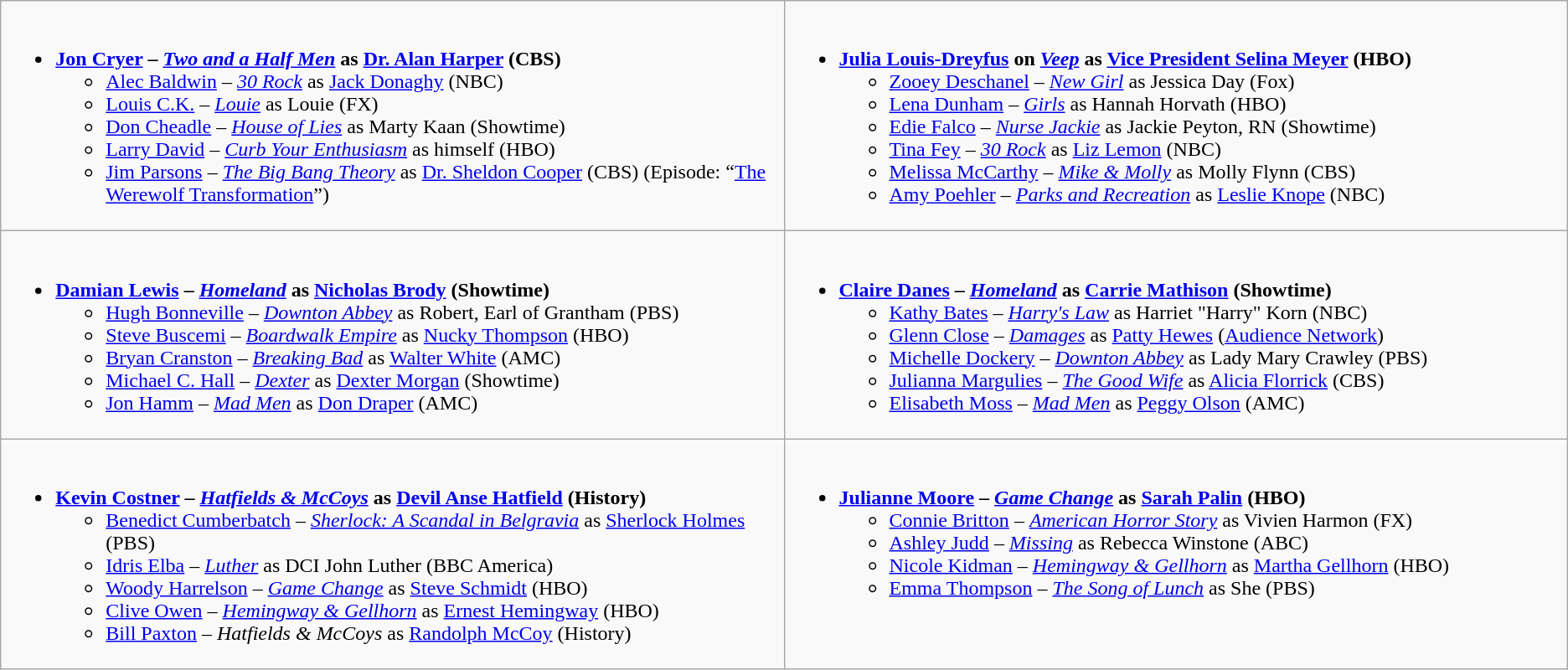<table class="wikitable">
<tr>
<td style="vertical-align:top;" width="50%"><br><ul><li><strong><a href='#'>Jon Cryer</a> – <em><a href='#'>Two and a Half Men</a></em> as <a href='#'>Dr. Alan Harper</a> (CBS)</strong><ul><li><a href='#'>Alec Baldwin</a> – <em><a href='#'>30 Rock</a></em> as <a href='#'>Jack Donaghy</a> (NBC)</li><li><a href='#'>Louis C.K.</a> – <em><a href='#'>Louie</a></em> as Louie (FX)</li><li><a href='#'>Don Cheadle</a> – <em><a href='#'>House of Lies</a></em> as Marty Kaan (Showtime)</li><li><a href='#'>Larry David</a> – <em><a href='#'>Curb Your Enthusiasm</a></em> as himself (HBO)</li><li><a href='#'>Jim Parsons</a> – <em><a href='#'>The Big Bang Theory</a></em> as <a href='#'>Dr. Sheldon Cooper</a> (CBS) (Episode: “<a href='#'>The Werewolf Transformation</a>”)</li></ul></li></ul></td>
<td style="vertical-align:top;" width="50%"><br><ul><li><strong><a href='#'>Julia Louis-Dreyfus</a> on <em><a href='#'>Veep</a></em> as <a href='#'>Vice President Selina Meyer</a> (HBO)</strong><ul><li><a href='#'>Zooey Deschanel</a> – <em><a href='#'>New Girl</a></em> as Jessica Day (Fox)</li><li><a href='#'>Lena Dunham</a> – <em><a href='#'>Girls</a></em> as Hannah Horvath (HBO)</li><li><a href='#'>Edie Falco</a> – <em><a href='#'>Nurse Jackie</a></em> as Jackie Peyton, RN (Showtime)</li><li><a href='#'>Tina Fey</a> – <em><a href='#'>30 Rock</a></em> as <a href='#'>Liz Lemon</a> (NBC)</li><li><a href='#'>Melissa McCarthy</a> – <em><a href='#'>Mike & Molly</a></em> as Molly Flynn (CBS)</li><li><a href='#'>Amy Poehler</a> – <em><a href='#'>Parks and Recreation</a></em> as <a href='#'>Leslie Knope</a> (NBC)</li></ul></li></ul></td>
</tr>
<tr>
<td style="vertical-align:top;" width="50%"><br><ul><li><strong><a href='#'>Damian Lewis</a> – <em><a href='#'>Homeland</a></em> as <a href='#'>Nicholas Brody</a> (Showtime)</strong><ul><li><a href='#'>Hugh Bonneville</a> – <em><a href='#'>Downton Abbey</a></em> as Robert, Earl of Grantham (PBS)</li><li><a href='#'>Steve Buscemi</a> – <em><a href='#'>Boardwalk Empire</a></em> as <a href='#'>Nucky Thompson</a> (HBO)</li><li><a href='#'>Bryan Cranston</a> – <em><a href='#'>Breaking Bad</a></em> as <a href='#'>Walter White</a> (AMC)</li><li><a href='#'>Michael C. Hall</a> – <em><a href='#'>Dexter</a></em> as <a href='#'>Dexter Morgan</a> (Showtime)</li><li><a href='#'>Jon Hamm</a> – <em><a href='#'>Mad Men</a></em> as <a href='#'>Don Draper</a> (AMC)</li></ul></li></ul></td>
<td style="vertical-align:top;" width="50%"><br><ul><li><strong><a href='#'>Claire Danes</a> – <em><a href='#'>Homeland</a></em> as <a href='#'>Carrie Mathison</a> (Showtime)</strong><ul><li><a href='#'>Kathy Bates</a> – <em><a href='#'>Harry's Law</a></em> as Harriet "Harry" Korn (NBC)</li><li><a href='#'>Glenn Close</a> – <em><a href='#'>Damages</a></em> as <a href='#'>Patty Hewes</a> (<a href='#'>Audience Network</a>)</li><li><a href='#'>Michelle Dockery</a> – <em><a href='#'>Downton Abbey</a></em> as Lady Mary Crawley (PBS)</li><li><a href='#'>Julianna Margulies</a> – <em><a href='#'>The Good Wife</a></em> as <a href='#'>Alicia Florrick</a> (CBS)</li><li><a href='#'>Elisabeth Moss</a> – <em><a href='#'>Mad Men</a></em> as <a href='#'>Peggy Olson</a> (AMC)</li></ul></li></ul></td>
</tr>
<tr>
<td style="vertical-align:top;" width="50%"><br><ul><li><strong><a href='#'>Kevin Costner</a> – <em><a href='#'>Hatfields & McCoys</a></em> as <a href='#'>Devil Anse Hatfield</a> (History)</strong><ul><li><a href='#'>Benedict Cumberbatch</a> – <em><a href='#'>Sherlock: A Scandal in Belgravia</a></em> as <a href='#'>Sherlock Holmes</a> (PBS)</li><li><a href='#'>Idris Elba</a> – <em><a href='#'>Luther</a></em> as DCI John Luther (BBC America)</li><li><a href='#'>Woody Harrelson</a> – <em><a href='#'>Game Change</a></em> as <a href='#'>Steve Schmidt</a> (HBO)</li><li><a href='#'>Clive Owen</a> – <em><a href='#'>Hemingway & Gellhorn</a></em> as <a href='#'>Ernest Hemingway</a> (HBO)</li><li><a href='#'>Bill Paxton</a> – <em>Hatfields & McCoys</em> as <a href='#'>Randolph McCoy</a> (History)</li></ul></li></ul></td>
<td style="vertical-align:top;" width="50%"><br><ul><li><strong><a href='#'>Julianne Moore</a> – <em><a href='#'>Game Change</a></em> as <a href='#'>Sarah Palin</a> (HBO)</strong><ul><li><a href='#'>Connie Britton</a> – <em><a href='#'>American Horror Story</a></em> as Vivien Harmon (FX)</li><li><a href='#'>Ashley Judd</a> – <em><a href='#'>Missing</a></em> as Rebecca Winstone (ABC)</li><li><a href='#'>Nicole Kidman</a> – <em><a href='#'>Hemingway & Gellhorn</a></em> as <a href='#'>Martha Gellhorn</a> (HBO)</li><li><a href='#'>Emma Thompson</a> – <em><a href='#'>The Song of Lunch</a></em> as She (PBS)</li></ul></li></ul></td>
</tr>
</table>
